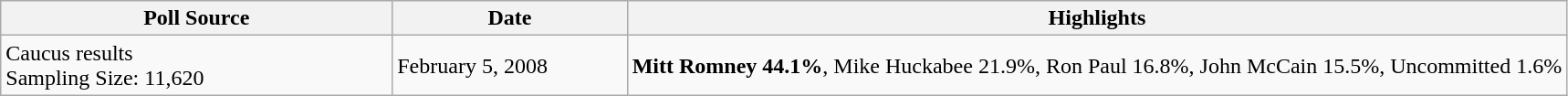<table class="wikitable sortable">
<tr>
<th width="25%">Poll Source</th>
<th width="15%">Date</th>
<th width="60%">Highlights</th>
</tr>
<tr>
<td>Caucus results<br>Sampling Size: 11,620</td>
<td>February 5, 2008</td>
<td><strong>Mitt Romney 44.1%</strong>, Mike Huckabee 21.9%, Ron Paul 16.8%, John McCain 15.5%, Uncommitted 1.6%</td>
</tr>
</table>
